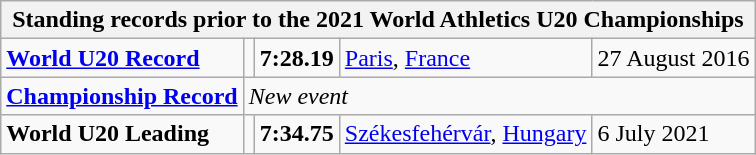<table class="wikitable">
<tr>
<th colspan="5">Standing records prior to the 2021 World Athletics U20 Championships</th>
</tr>
<tr>
<td><strong><a href='#'>World U20 Record</a></strong></td>
<td></td>
<td><strong>7:28.19</strong></td>
<td><a href='#'>Paris</a>, <a href='#'>France</a></td>
<td>27 August 2016</td>
</tr>
<tr>
<td><strong><a href='#'>Championship Record</a></strong></td>
<td colspan=4><em>New event</em></td>
</tr>
<tr>
<td><strong>World U20 Leading</strong></td>
<td></td>
<td><strong>7:34.75</strong></td>
<td><a href='#'>Székesfehérvár</a>, <a href='#'>Hungary</a></td>
<td>6 July 2021</td>
</tr>
</table>
